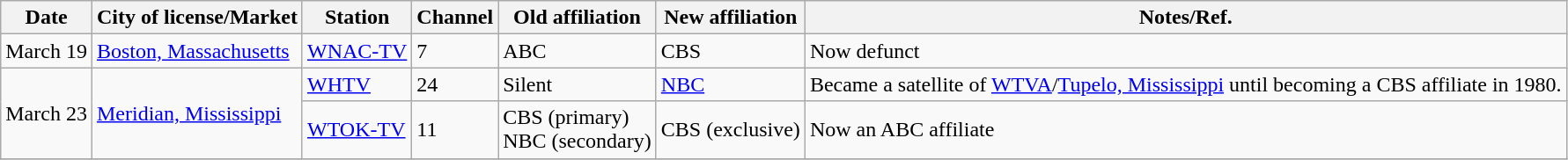<table class="wikitable sortable">
<tr>
<th>Date</th>
<th>City of license/Market</th>
<th>Station</th>
<th>Channel</th>
<th>Old affiliation</th>
<th>New affiliation</th>
<th>Notes/Ref.</th>
</tr>
<tr>
<td>March 19</td>
<td><a href='#'>Boston, Massachusetts</a></td>
<td><a href='#'>WNAC-TV</a></td>
<td>7</td>
<td>ABC</td>
<td>CBS</td>
<td>Now defunct</td>
</tr>
<tr>
<td rowspan=2>March 23</td>
<td rowspan=2><a href='#'>Meridian, Mississippi</a></td>
<td><a href='#'>WHTV</a></td>
<td>24</td>
<td>Silent</td>
<td><a href='#'>NBC</a></td>
<td>Became a satellite of <a href='#'>WTVA</a>/<a href='#'>Tupelo, Mississippi</a> until becoming a CBS affiliate in 1980.</td>
</tr>
<tr>
<td><a href='#'>WTOK-TV</a></td>
<td>11</td>
<td>CBS (primary) <br> NBC (secondary)</td>
<td>CBS (exclusive)</td>
<td>Now an ABC affiliate</td>
</tr>
<tr>
</tr>
</table>
